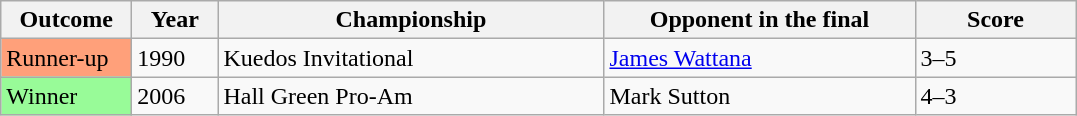<table class="sortable wikitable">
<tr>
<th width="80">Outcome</th>
<th width="50">Year</th>
<th width="250">Championship</th>
<th width="200">Opponent in the final</th>
<th width="100">Score</th>
</tr>
<tr>
<td style="background:#ffa07a;">Runner-up</td>
<td>1990</td>
<td>Kuedos Invitational</td>
<td> <a href='#'>James Wattana</a></td>
<td>3–5</td>
</tr>
<tr>
<td style="background:#98FB98">Winner</td>
<td>2006</td>
<td>Hall Green Pro-Am</td>
<td> Mark Sutton</td>
<td>4–3</td>
</tr>
</table>
